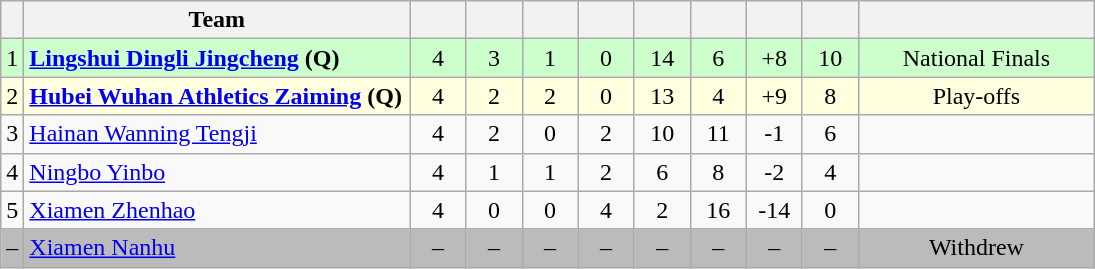<table class="wikitable" style="text-align:center;">
<tr>
<th></th>
<th width=250>Team</th>
<th width=30></th>
<th width=30></th>
<th width=30></th>
<th width=30></th>
<th width=30></th>
<th width=30></th>
<th width=30></th>
<th width=30></th>
<th width=150></th>
</tr>
<tr bgcolor="#ccffcc">
<td>1</td>
<td align="left"><strong><a href='#'>Lingshui Dingli Jingcheng</a> (Q)</strong></td>
<td>4</td>
<td>3</td>
<td>1</td>
<td>0</td>
<td>14</td>
<td>6</td>
<td>+8</td>
<td>10</td>
<td>National Finals</td>
</tr>
<tr bgcolor="#FFFFE0">
<td>2</td>
<td align="left"><strong><a href='#'>Hubei Wuhan Athletics Zaiming</a> (Q)</strong></td>
<td>4</td>
<td>2</td>
<td>2</td>
<td>0</td>
<td>13</td>
<td>4</td>
<td>+9</td>
<td>8</td>
<td>Play-offs</td>
</tr>
<tr>
<td>3</td>
<td align="left"><a href='#'>Hainan Wanning Tengji</a></td>
<td>4</td>
<td>2</td>
<td>0</td>
<td>2</td>
<td>10</td>
<td>11</td>
<td>-1</td>
<td>6</td>
<td></td>
</tr>
<tr>
<td>4</td>
<td align="left"><a href='#'>Ningbo Yinbo</a></td>
<td>4</td>
<td>1</td>
<td>1</td>
<td>2</td>
<td>6</td>
<td>8</td>
<td>-2</td>
<td>4</td>
<td></td>
</tr>
<tr>
<td>5</td>
<td align="left"><a href='#'>Xiamen Zhenhao</a></td>
<td>4</td>
<td>0</td>
<td>0</td>
<td>4</td>
<td>2</td>
<td>16</td>
<td>-14</td>
<td>0</td>
<td></td>
</tr>
<tr bgcolor="#bbb">
<td>–</td>
<td align="left"><a href='#'>Xiamen Nanhu</a></td>
<td>–</td>
<td>–</td>
<td>–</td>
<td>–</td>
<td>–</td>
<td>–</td>
<td>–</td>
<td>–</td>
<td>Withdrew</td>
</tr>
</table>
